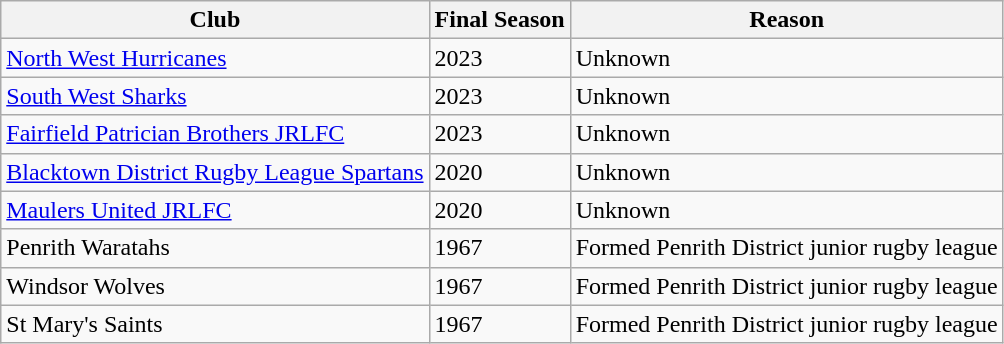<table class="wikitable">
<tr>
<th>Club</th>
<th>Final Season</th>
<th>Reason</th>
</tr>
<tr>
<td> <a href='#'>North West Hurricanes</a></td>
<td>2023</td>
<td>Unknown</td>
</tr>
<tr>
<td> <a href='#'>South West Sharks</a></td>
<td>2023</td>
<td>Unknown</td>
</tr>
<tr>
<td> <a href='#'>Fairfield Patrician Brothers JRLFC</a></td>
<td>2023</td>
<td>Unknown</td>
</tr>
<tr>
<td> <a href='#'>Blacktown District Rugby League Spartans</a></td>
<td>2020</td>
<td>Unknown</td>
</tr>
<tr>
<td> <a href='#'>Maulers United JRLFC</a></td>
<td>2020</td>
<td>Unknown</td>
</tr>
<tr>
<td>Penrith Waratahs</td>
<td>1967</td>
<td>Formed Penrith District junior rugby league</td>
</tr>
<tr>
<td>Windsor Wolves</td>
<td>1967</td>
<td>Formed Penrith District junior rugby league</td>
</tr>
<tr>
<td>St Mary's Saints</td>
<td>1967</td>
<td>Formed Penrith District junior rugby league</td>
</tr>
</table>
